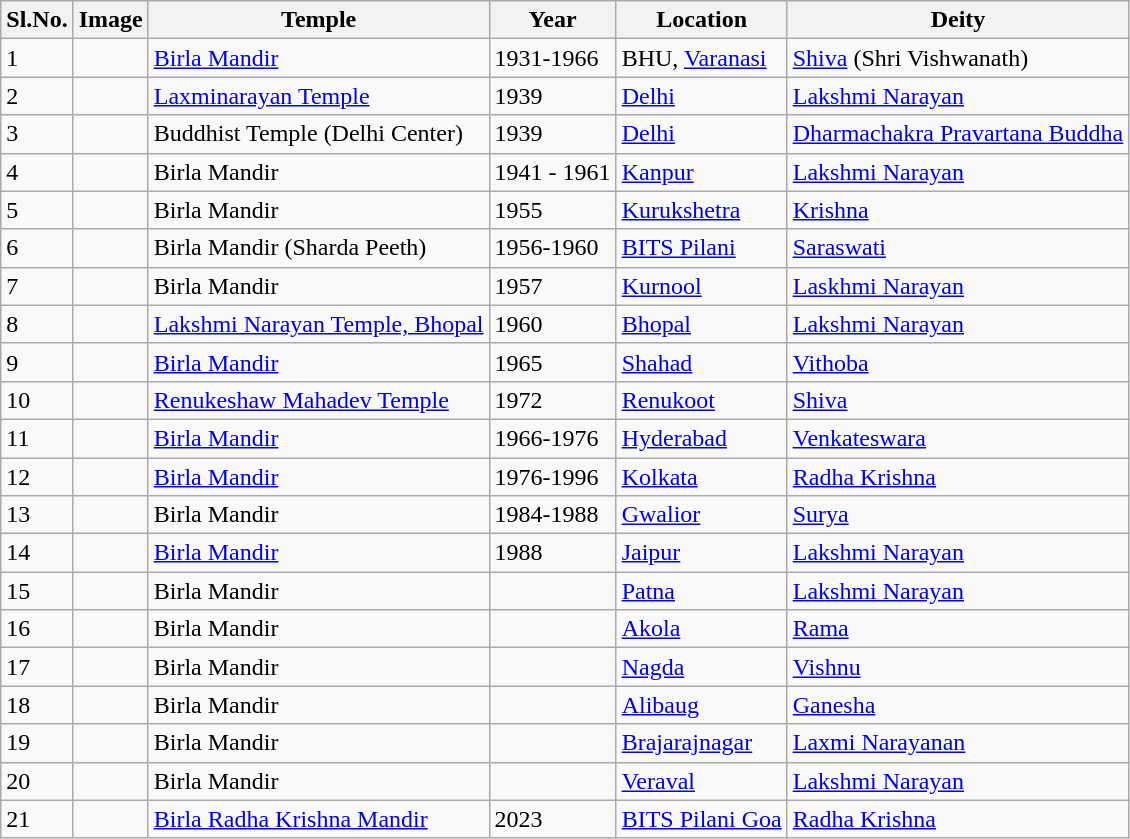<table class="wikitable">
<tr>
<th>Sl.No.</th>
<th>Image</th>
<th>Temple</th>
<th>Year</th>
<th>Location</th>
<th>Deity</th>
</tr>
<tr>
<td>1</td>
<td></td>
<td><a href='#'>Birla Mandir</a></td>
<td>1931-1966</td>
<td>BHU, <a href='#'>Varanasi</a></td>
<td><a href='#'>Shiva</a> (Shri Vishwanath)</td>
</tr>
<tr>
<td>2</td>
<td></td>
<td><a href='#'>Laxminarayan Temple</a></td>
<td>1939</td>
<td><a href='#'>Delhi</a></td>
<td><a href='#'>Lakshmi Narayan</a></td>
</tr>
<tr>
<td>3</td>
<td></td>
<td>Buddhist Temple (Delhi Center)</td>
<td>1939</td>
<td><a href='#'>Delhi</a></td>
<td><a href='#'>Dharmachakra Pravartana Buddha</a></td>
</tr>
<tr>
<td>4</td>
<td></td>
<td>Birla Mandir</td>
<td>1941 - 1961</td>
<td><a href='#'>Kanpur</a></td>
<td><a href='#'>Lakshmi Narayan</a></td>
</tr>
<tr>
<td>5</td>
<td></td>
<td>Birla Mandir</td>
<td>1955</td>
<td><a href='#'>Kurukshetra</a></td>
<td><a href='#'>Krishna</a></td>
</tr>
<tr>
<td>6</td>
<td></td>
<td>Birla Mandir (Sharda Peeth)</td>
<td>1956-1960</td>
<td><a href='#'>BITS Pilani</a></td>
<td><a href='#'>Saraswati</a></td>
</tr>
<tr>
<td>7</td>
<td></td>
<td>Birla Mandir</td>
<td>1957</td>
<td><a href='#'>Kurnool</a></td>
<td><a href='#'>Laskhmi Narayan</a></td>
</tr>
<tr>
<td>8</td>
<td></td>
<td><a href='#'>Lakshmi Narayan Temple, Bhopal</a></td>
<td>1960</td>
<td><a href='#'>Bhopal</a></td>
<td><a href='#'>Lakshmi Narayan</a></td>
</tr>
<tr>
<td>9</td>
<td></td>
<td><a href='#'>Birla Mandir</a></td>
<td>1965</td>
<td><a href='#'>Shahad</a></td>
<td><a href='#'>Vithoba</a></td>
</tr>
<tr>
<td>10</td>
<td></td>
<td><a href='#'>Renukeshaw Mahadev Temple</a></td>
<td>1972</td>
<td><a href='#'>Renukoot</a></td>
<td><a href='#'>Shiva</a></td>
</tr>
<tr>
<td>11</td>
<td></td>
<td><a href='#'>Birla Mandir</a></td>
<td>1966-1976</td>
<td><a href='#'>Hyderabad</a></td>
<td><a href='#'>Venkateswara</a></td>
</tr>
<tr>
<td>12</td>
<td></td>
<td><a href='#'>Birla Mandir</a></td>
<td>1976-1996</td>
<td><a href='#'>Kolkata</a></td>
<td><a href='#'>Radha Krishna</a></td>
</tr>
<tr>
<td>13</td>
<td></td>
<td>Birla Mandir</td>
<td>1984-1988</td>
<td><a href='#'>Gwalior</a></td>
<td><a href='#'>Surya</a></td>
</tr>
<tr>
<td>14</td>
<td></td>
<td><a href='#'>Birla Mandir</a></td>
<td>1988</td>
<td><a href='#'>Jaipur</a></td>
<td><a href='#'>Lakshmi Narayan</a></td>
</tr>
<tr>
<td>15</td>
<td></td>
<td>Birla Mandir</td>
<td></td>
<td><a href='#'>Patna</a></td>
<td><a href='#'>Lakshmi Narayan</a></td>
</tr>
<tr>
<td>16</td>
<td></td>
<td>Birla Mandir</td>
<td></td>
<td><a href='#'>Akola</a></td>
<td><a href='#'>Rama</a></td>
</tr>
<tr>
<td>17</td>
<td></td>
<td>Birla Mandir</td>
<td></td>
<td><a href='#'>Nagda</a></td>
<td><a href='#'>Vishnu</a></td>
</tr>
<tr>
<td>18</td>
<td></td>
<td>Birla Mandir</td>
<td></td>
<td><a href='#'>Alibaug</a></td>
<td><a href='#'>Ganesha</a></td>
</tr>
<tr>
<td>19</td>
<td></td>
<td>Birla Mandir</td>
<td></td>
<td><a href='#'>Brajarajnagar</a></td>
<td><a href='#'>Laxmi Narayanan</a></td>
</tr>
<tr>
<td>20</td>
<td></td>
<td>Birla Mandir</td>
<td></td>
<td><a href='#'>Veraval</a></td>
<td><a href='#'>Lakshmi Narayan</a></td>
</tr>
<tr>
<td>21</td>
<td></td>
<td><a href='#'>Birla Radha Krishna Mandir</a></td>
<td>2023</td>
<td><a href='#'>BITS Pilani Goa</a></td>
<td><a href='#'>Radha Krishna</a></td>
</tr>
</table>
